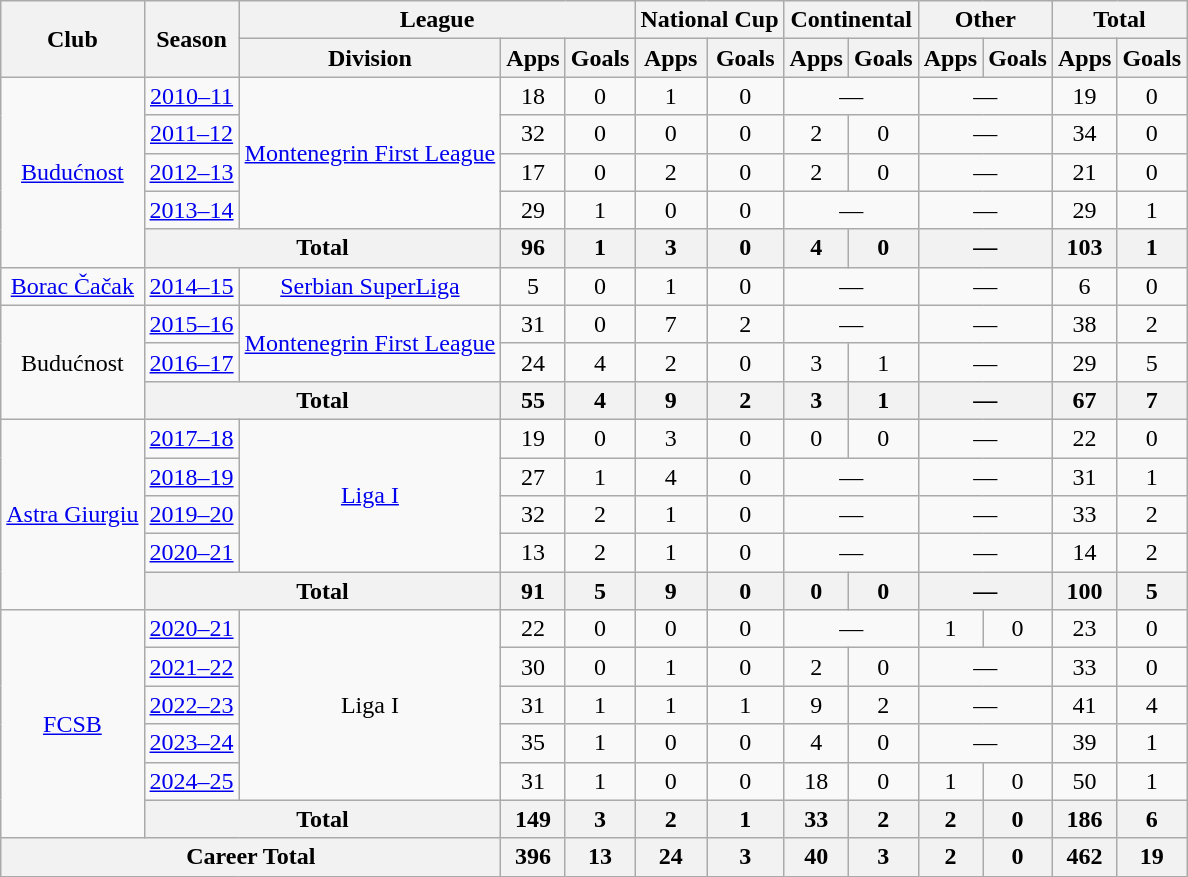<table class="wikitable" style="text-align:center">
<tr>
<th rowspan="2">Club</th>
<th rowspan="2">Season</th>
<th colspan="3">League</th>
<th colspan="2">National Cup</th>
<th colspan="2">Continental</th>
<th colspan="2">Other</th>
<th colspan="2">Total</th>
</tr>
<tr>
<th>Division</th>
<th>Apps</th>
<th>Goals</th>
<th>Apps</th>
<th>Goals</th>
<th>Apps</th>
<th>Goals</th>
<th>Apps</th>
<th>Goals</th>
<th>Apps</th>
<th>Goals</th>
</tr>
<tr>
<td rowspan="5"><a href='#'>Budućnost</a></td>
<td><a href='#'>2010–11</a></td>
<td rowspan="4"><a href='#'>Montenegrin First League</a></td>
<td>18</td>
<td>0</td>
<td>1</td>
<td>0</td>
<td colspan="2">―</td>
<td colspan="2">―</td>
<td>19</td>
<td>0</td>
</tr>
<tr>
<td><a href='#'>2011–12</a></td>
<td>32</td>
<td>0</td>
<td>0</td>
<td>0</td>
<td>2</td>
<td>0</td>
<td colspan="2">―</td>
<td>34</td>
<td>0</td>
</tr>
<tr>
<td><a href='#'>2012–13</a></td>
<td>17</td>
<td>0</td>
<td>2</td>
<td>0</td>
<td>2</td>
<td>0</td>
<td colspan="2">―</td>
<td>21</td>
<td>0</td>
</tr>
<tr>
<td><a href='#'>2013–14</a></td>
<td>29</td>
<td>1</td>
<td>0</td>
<td>0</td>
<td colspan="2">―</td>
<td colspan="2">―</td>
<td>29</td>
<td>1</td>
</tr>
<tr>
<th colspan="2">Total</th>
<th>96</th>
<th>1</th>
<th>3</th>
<th>0</th>
<th>4</th>
<th>0</th>
<th colspan="2">―</th>
<th>103</th>
<th>1</th>
</tr>
<tr>
<td><a href='#'>Borac Čačak</a></td>
<td><a href='#'>2014–15</a></td>
<td><a href='#'>Serbian SuperLiga</a></td>
<td>5</td>
<td>0</td>
<td>1</td>
<td>0</td>
<td colspan="2">―</td>
<td colspan="2">―</td>
<td>6</td>
<td>0</td>
</tr>
<tr>
<td rowspan="3">Budućnost</td>
<td><a href='#'>2015–16</a></td>
<td rowspan="2"><a href='#'>Montenegrin First League</a></td>
<td>31</td>
<td>0</td>
<td>7</td>
<td>2</td>
<td colspan="2">―</td>
<td colspan="2">―</td>
<td>38</td>
<td>2</td>
</tr>
<tr>
<td><a href='#'>2016–17</a></td>
<td>24</td>
<td>4</td>
<td>2</td>
<td>0</td>
<td>3</td>
<td>1</td>
<td colspan="2">―</td>
<td>29</td>
<td>5</td>
</tr>
<tr>
<th colspan="2">Total</th>
<th>55</th>
<th>4</th>
<th>9</th>
<th>2</th>
<th>3</th>
<th>1</th>
<th colspan="2">―</th>
<th>67</th>
<th>7</th>
</tr>
<tr>
<td rowspan="5"><a href='#'>Astra Giurgiu</a></td>
<td><a href='#'>2017–18</a></td>
<td rowspan="4"><a href='#'>Liga I</a></td>
<td>19</td>
<td>0</td>
<td>3</td>
<td>0</td>
<td>0</td>
<td>0</td>
<td colspan="2">―</td>
<td>22</td>
<td>0</td>
</tr>
<tr>
<td><a href='#'>2018–19</a></td>
<td>27</td>
<td>1</td>
<td>4</td>
<td>0</td>
<td colspan="2">―</td>
<td colspan="2">―</td>
<td>31</td>
<td>1</td>
</tr>
<tr>
<td><a href='#'>2019–20</a></td>
<td>32</td>
<td>2</td>
<td>1</td>
<td>0</td>
<td colspan="2">―</td>
<td colspan="2">―</td>
<td>33</td>
<td>2</td>
</tr>
<tr>
<td><a href='#'>2020–21</a></td>
<td>13</td>
<td>2</td>
<td>1</td>
<td>0</td>
<td colspan="2">―</td>
<td colspan="2">―</td>
<td>14</td>
<td>2</td>
</tr>
<tr>
<th colspan="2">Total</th>
<th>91</th>
<th>5</th>
<th>9</th>
<th>0</th>
<th>0</th>
<th>0</th>
<th colspan="2">―</th>
<th>100</th>
<th>5</th>
</tr>
<tr>
<td rowspan="6"><a href='#'>FCSB</a></td>
<td><a href='#'>2020–21</a></td>
<td rowspan="5">Liga I</td>
<td>22</td>
<td>0</td>
<td>0</td>
<td>0</td>
<td colspan="2">―</td>
<td>1</td>
<td>0</td>
<td>23</td>
<td>0</td>
</tr>
<tr>
<td><a href='#'>2021–22</a></td>
<td>30</td>
<td>0</td>
<td>1</td>
<td>0</td>
<td>2</td>
<td>0</td>
<td colspan="2">―</td>
<td>33</td>
<td>0</td>
</tr>
<tr>
<td><a href='#'>2022–23</a></td>
<td>31</td>
<td>1</td>
<td>1</td>
<td>1</td>
<td>9</td>
<td>2</td>
<td colspan="2">―</td>
<td>41</td>
<td>4</td>
</tr>
<tr>
<td><a href='#'>2023–24</a></td>
<td>35</td>
<td>1</td>
<td>0</td>
<td>0</td>
<td>4</td>
<td>0</td>
<td colspan="2">―</td>
<td>39</td>
<td>1</td>
</tr>
<tr>
<td><a href='#'>2024–25</a></td>
<td>31</td>
<td>1</td>
<td>0</td>
<td>0</td>
<td>18</td>
<td>0</td>
<td>1</td>
<td>0</td>
<td>50</td>
<td>1</td>
</tr>
<tr>
<th colspan="2">Total</th>
<th>149</th>
<th>3</th>
<th>2</th>
<th>1</th>
<th>33</th>
<th>2</th>
<th>2</th>
<th>0</th>
<th>186</th>
<th>6</th>
</tr>
<tr>
<th colspan="3">Career Total</th>
<th>396</th>
<th>13</th>
<th>24</th>
<th>3</th>
<th>40</th>
<th>3</th>
<th>2</th>
<th>0</th>
<th>462</th>
<th>19</th>
</tr>
</table>
